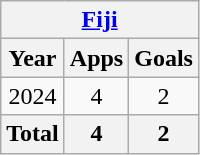<table class="wikitable" style="text-align:center">
<tr>
<th colspan=3><a href='#'>Fiji</a></th>
</tr>
<tr>
<th>Year</th>
<th>Apps</th>
<th>Goals</th>
</tr>
<tr>
<td>2024</td>
<td>4</td>
<td>2</td>
</tr>
<tr>
<th>Total</th>
<th>4</th>
<th>2</th>
</tr>
</table>
